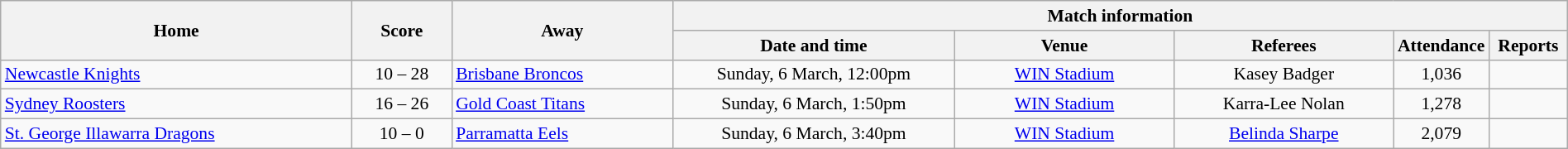<table class="wikitable" width="100%" style="border-collapse:collapse; font-size:90%; text-align:center;">
<tr>
<th rowspan="2">Home</th>
<th rowspan="2" text-align:center;>Score</th>
<th rowspan="2">Away</th>
<th colspan="6">Match information</th>
</tr>
<tr>
<th width="18%">Date and time</th>
<th width="14%">Venue</th>
<th width="14%">Referees</th>
<th width="5%">Attendance</th>
<th width="5%">Reports</th>
</tr>
<tr>
<td align="left"> <a href='#'>Newcastle Knights</a></td>
<td>10 – 28</td>
<td align="left"> <a href='#'>Brisbane Broncos</a></td>
<td>Sunday, 6 March, 12:00pm</td>
<td><a href='#'>WIN Stadium</a></td>
<td>Kasey Badger</td>
<td>1,036</td>
<td></td>
</tr>
<tr>
<td align="left"> <a href='#'>Sydney Roosters</a></td>
<td>16 – 26</td>
<td align="left"> <a href='#'>Gold Coast Titans</a></td>
<td>Sunday, 6 March, 1:50pm</td>
<td><a href='#'>WIN Stadium</a></td>
<td>Karra-Lee Nolan</td>
<td>1,278</td>
<td></td>
</tr>
<tr>
<td align="left"> <a href='#'>St. George Illawarra Dragons</a></td>
<td>10 – 0</td>
<td align="left"> <a href='#'>Parramatta Eels</a></td>
<td>Sunday, 6 March, 3:40pm</td>
<td><a href='#'>WIN Stadium</a></td>
<td><a href='#'>Belinda Sharpe</a></td>
<td>2,079</td>
<td></td>
</tr>
</table>
